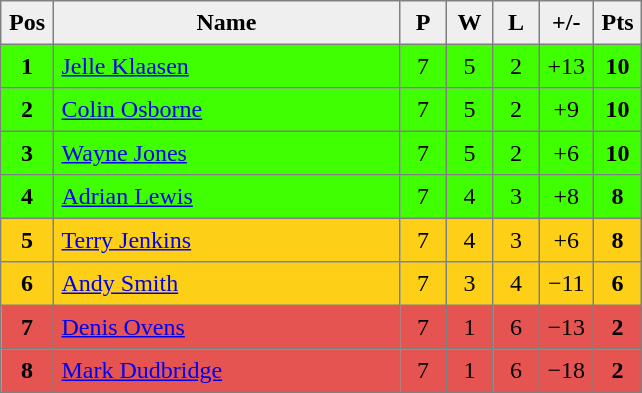<table style=border-collapse:collapse border=1 cellspacing=0 cellpadding=5>
<tr align=center bgcolor=#efefef>
<th width=20>Pos</th>
<th width=220>Name</th>
<th width=20>P</th>
<th width=20>W</th>
<th width=20>L</th>
<th width=20>+/-</th>
<th width=20>Pts</th>
</tr>
<tr align=center bgcolor="#3FFF00">
<td><strong>1</strong></td>
<td align="left"> <a href='#'>Jelle Klaasen</a></td>
<td>7</td>
<td>5</td>
<td>2</td>
<td>+13</td>
<td><strong>10</strong></td>
</tr>
<tr align=center bgcolor="#3FFF00">
<td><strong>2</strong></td>
<td align="left"> <a href='#'>Colin Osborne</a></td>
<td>7</td>
<td>5</td>
<td>2</td>
<td>+9</td>
<td><strong>10</strong></td>
</tr>
<tr align=center bgcolor="#3FFF00">
<td><strong>3</strong></td>
<td align="left"> <a href='#'>Wayne Jones</a></td>
<td>7</td>
<td>5</td>
<td>2</td>
<td>+6</td>
<td><strong>10</strong></td>
</tr>
<tr align=center bgcolor="#3FFF00">
<td><strong>4</strong></td>
<td align="left"> <a href='#'>Adrian Lewis</a></td>
<td>7</td>
<td>4</td>
<td>3</td>
<td>+8</td>
<td><strong>8</strong></td>
</tr>
<tr align=center bgcolor="#FDD017">
<td><strong>5</strong></td>
<td align="left"> <a href='#'>Terry Jenkins</a></td>
<td>7</td>
<td>4</td>
<td>3</td>
<td>+6</td>
<td><strong>8</strong></td>
</tr>
<tr align=center bgcolor="#FDD017">
<td><strong>6</strong></td>
<td align="left"> <a href='#'>Andy Smith</a></td>
<td>7</td>
<td>3</td>
<td>4</td>
<td>−11</td>
<td><strong>6</strong></td>
</tr>
<tr align=center bgcolor="#E55451">
<td><strong>7</strong></td>
<td align="left"> <a href='#'>Denis Ovens</a></td>
<td>7</td>
<td>1</td>
<td>6</td>
<td>−13</td>
<td><strong>2</strong></td>
</tr>
<tr align=center bgcolor="#E55451">
<td><strong>8</strong></td>
<td align="left"> <a href='#'>Mark Dudbridge</a></td>
<td>7</td>
<td>1</td>
<td>6</td>
<td>−18</td>
<td><strong>2</strong></td>
</tr>
</table>
